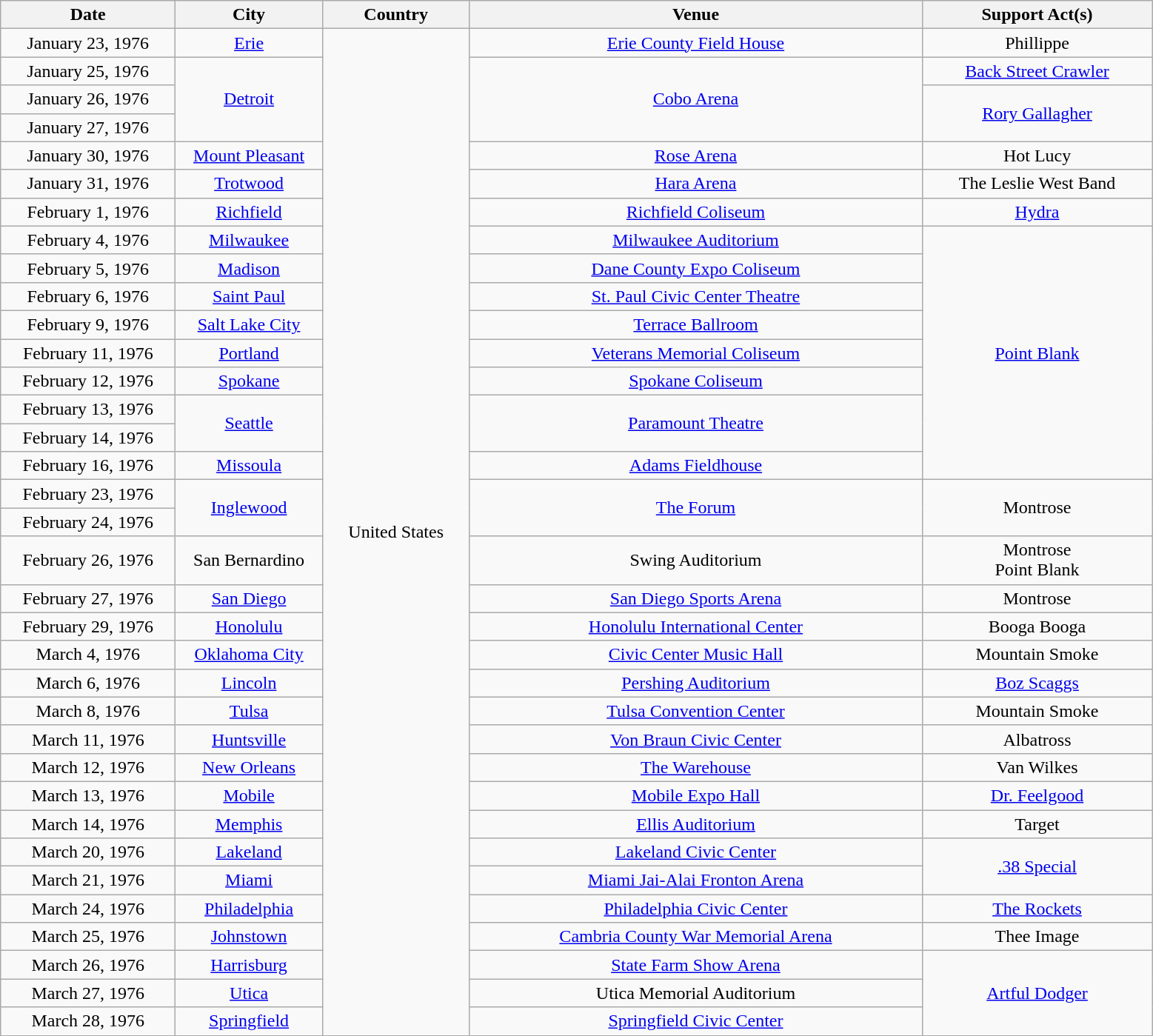<table class="wikitable" style="text-align:center;">
<tr>
<th width="150">Date</th>
<th width="125">City</th>
<th width="125">Country</th>
<th width="400">Venue</th>
<th width="200">Support Act(s)</th>
</tr>
<tr>
<td>January 23, 1976</td>
<td><a href='#'>Erie</a></td>
<td rowspan="35">United States</td>
<td><a href='#'>Erie County Field House</a></td>
<td>Phillippe</td>
</tr>
<tr>
<td>January 25, 1976</td>
<td rowspan="3"><a href='#'>Detroit</a></td>
<td rowspan="3"><a href='#'>Cobo Arena</a></td>
<td><a href='#'>Back Street Crawler</a></td>
</tr>
<tr>
<td>January 26, 1976</td>
<td rowspan="2"><a href='#'>Rory Gallagher</a></td>
</tr>
<tr>
<td>January 27, 1976</td>
</tr>
<tr>
<td>January 30, 1976</td>
<td><a href='#'>Mount Pleasant</a></td>
<td><a href='#'>Rose Arena</a></td>
<td>Hot Lucy</td>
</tr>
<tr>
<td>January 31, 1976</td>
<td><a href='#'>Trotwood</a></td>
<td><a href='#'>Hara Arena</a></td>
<td>The Leslie West Band</td>
</tr>
<tr>
<td>February 1, 1976</td>
<td><a href='#'>Richfield</a></td>
<td><a href='#'>Richfield Coliseum</a></td>
<td><a href='#'>Hydra</a></td>
</tr>
<tr>
<td>February 4, 1976</td>
<td><a href='#'>Milwaukee</a></td>
<td><a href='#'>Milwaukee Auditorium</a></td>
<td rowspan="9"><a href='#'>Point Blank</a></td>
</tr>
<tr>
<td>February 5, 1976</td>
<td><a href='#'>Madison</a></td>
<td><a href='#'>Dane County Expo Coliseum</a></td>
</tr>
<tr>
<td>February 6, 1976</td>
<td><a href='#'>Saint Paul</a></td>
<td><a href='#'>St. Paul Civic Center Theatre</a></td>
</tr>
<tr>
<td>February 9, 1976</td>
<td><a href='#'>Salt Lake City</a></td>
<td><a href='#'>Terrace Ballroom</a></td>
</tr>
<tr>
<td>February 11, 1976</td>
<td><a href='#'>Portland</a></td>
<td><a href='#'>Veterans Memorial Coliseum</a></td>
</tr>
<tr>
<td>February 12, 1976</td>
<td><a href='#'>Spokane</a></td>
<td><a href='#'>Spokane Coliseum</a></td>
</tr>
<tr>
<td>February 13, 1976</td>
<td rowspan="2"><a href='#'>Seattle</a></td>
<td rowspan="2"><a href='#'>Paramount Theatre</a></td>
</tr>
<tr>
<td>February 14, 1976</td>
</tr>
<tr>
<td>February 16, 1976</td>
<td><a href='#'>Missoula</a></td>
<td><a href='#'>Adams Fieldhouse</a></td>
</tr>
<tr>
<td>February 23, 1976</td>
<td rowspan="2"><a href='#'>Inglewood</a></td>
<td rowspan="2"><a href='#'>The Forum</a></td>
<td rowspan="2">Montrose</td>
</tr>
<tr>
<td>February 24, 1976</td>
</tr>
<tr>
<td>February 26, 1976</td>
<td>San Bernardino</td>
<td>Swing Auditorium</td>
<td>Montrose<br>Point Blank</td>
</tr>
<tr>
<td>February 27, 1976</td>
<td><a href='#'>San Diego</a></td>
<td><a href='#'>San Diego Sports Arena</a></td>
<td>Montrose</td>
</tr>
<tr>
<td>February 29, 1976</td>
<td><a href='#'>Honolulu</a></td>
<td><a href='#'>Honolulu International Center</a></td>
<td>Booga Booga</td>
</tr>
<tr>
<td>March 4, 1976</td>
<td><a href='#'>Oklahoma City</a></td>
<td><a href='#'>Civic Center Music Hall</a></td>
<td>Mountain Smoke</td>
</tr>
<tr>
<td>March 6, 1976</td>
<td><a href='#'>Lincoln</a></td>
<td><a href='#'>Pershing Auditorium</a></td>
<td><a href='#'>Boz Scaggs</a></td>
</tr>
<tr>
<td>March 8, 1976</td>
<td><a href='#'>Tulsa</a></td>
<td><a href='#'>Tulsa Convention Center</a></td>
<td>Mountain Smoke</td>
</tr>
<tr>
<td>March 11, 1976</td>
<td><a href='#'>Huntsville</a></td>
<td><a href='#'>Von Braun Civic Center</a></td>
<td>Albatross</td>
</tr>
<tr>
<td>March 12, 1976</td>
<td><a href='#'>New Orleans</a></td>
<td><a href='#'>The Warehouse</a></td>
<td>Van Wilkes</td>
</tr>
<tr>
<td>March 13, 1976</td>
<td><a href='#'>Mobile</a></td>
<td><a href='#'>Mobile Expo Hall</a></td>
<td><a href='#'>Dr. Feelgood</a></td>
</tr>
<tr>
<td>March 14, 1976</td>
<td><a href='#'>Memphis</a></td>
<td><a href='#'>Ellis Auditorium</a></td>
<td>Target</td>
</tr>
<tr>
<td>March 20, 1976</td>
<td><a href='#'>Lakeland</a></td>
<td><a href='#'>Lakeland Civic Center</a></td>
<td rowspan="2"><a href='#'>.38 Special</a></td>
</tr>
<tr>
<td>March 21, 1976</td>
<td><a href='#'>Miami</a></td>
<td><a href='#'>Miami Jai-Alai Fronton Arena</a></td>
</tr>
<tr>
<td>March 24, 1976</td>
<td><a href='#'>Philadelphia</a></td>
<td><a href='#'>Philadelphia Civic Center</a></td>
<td><a href='#'>The Rockets</a></td>
</tr>
<tr>
<td>March 25, 1976</td>
<td><a href='#'>Johnstown</a></td>
<td><a href='#'>Cambria County War Memorial Arena</a></td>
<td>Thee Image</td>
</tr>
<tr>
<td>March 26, 1976</td>
<td><a href='#'>Harrisburg</a></td>
<td><a href='#'>State Farm Show Arena</a></td>
<td rowspan="4"><a href='#'>Artful Dodger</a></td>
</tr>
<tr>
<td>March 27, 1976</td>
<td><a href='#'>Utica</a></td>
<td>Utica Memorial Auditorium</td>
</tr>
<tr>
<td>March 28, 1976</td>
<td><a href='#'>Springfield</a></td>
<td><a href='#'>Springfield Civic Center</a></td>
</tr>
</table>
